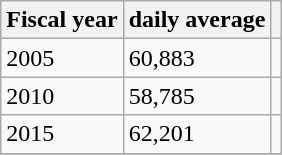<table class="wikitable">
<tr>
<th>Fiscal year</th>
<th>daily average</th>
<th></th>
</tr>
<tr>
<td>2005</td>
<td>60,883</td>
<td></td>
</tr>
<tr>
<td>2010</td>
<td>58,785</td>
<td></td>
</tr>
<tr>
<td>2015</td>
<td>62,201</td>
<td></td>
</tr>
<tr>
</tr>
</table>
